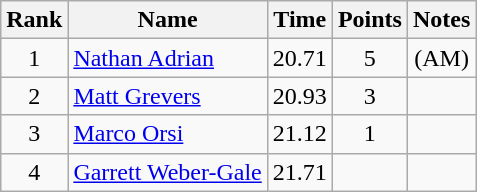<table class="wikitable" style="text-align:center">
<tr>
<th>Rank</th>
<th>Name</th>
<th>Time</th>
<th>Points</th>
<th>Notes</th>
</tr>
<tr>
<td>1</td>
<td align="left"> <a href='#'>Nathan Adrian</a></td>
<td>20.71</td>
<td>5</td>
<td>(AM)</td>
</tr>
<tr>
<td>2</td>
<td align="left"> <a href='#'>Matt Grevers</a></td>
<td>20.93</td>
<td>3</td>
<td></td>
</tr>
<tr>
<td>3</td>
<td align="left"> <a href='#'>Marco Orsi</a></td>
<td>21.12</td>
<td>1</td>
<td></td>
</tr>
<tr>
<td>4</td>
<td align="left"> <a href='#'>Garrett Weber-Gale</a></td>
<td>21.71</td>
<td></td>
<td></td>
</tr>
</table>
